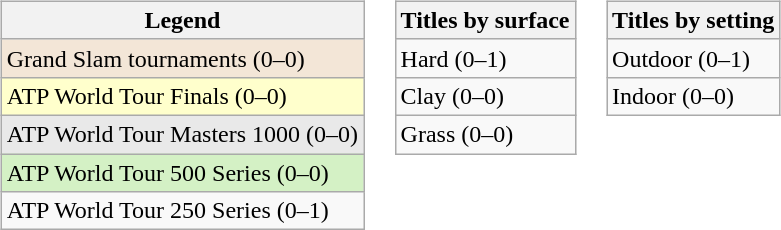<table>
<tr valign="top">
<td><br><table class="wikitable">
<tr>
<th>Legend</th>
</tr>
<tr style="background:#f3e6d7;">
<td>Grand Slam tournaments (0–0)</td>
</tr>
<tr style="background:#ffffcc;">
<td>ATP World Tour Finals (0–0)</td>
</tr>
<tr style="background:#e9e9e9;">
<td>ATP World Tour Masters 1000 (0–0)</td>
</tr>
<tr style="background:#d4f1c5;">
<td>ATP World Tour 500 Series (0–0)</td>
</tr>
<tr>
<td>ATP World Tour 250 Series (0–1)</td>
</tr>
</table>
</td>
<td><br><table class="wikitable">
<tr>
<th>Titles by surface</th>
</tr>
<tr>
<td>Hard (0–1)</td>
</tr>
<tr>
<td>Clay (0–0)</td>
</tr>
<tr>
<td>Grass (0–0)</td>
</tr>
</table>
</td>
<td><br><table class="wikitable">
<tr>
<th>Titles by setting</th>
</tr>
<tr>
<td>Outdoor (0–1)</td>
</tr>
<tr>
<td>Indoor (0–0)</td>
</tr>
</table>
</td>
</tr>
</table>
